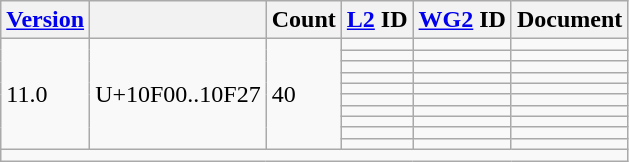<table class="wikitable sticky-header">
<tr>
<th><a href='#'>Version</a></th>
<th></th>
<th>Count</th>
<th><a href='#'>L2</a> ID</th>
<th><a href='#'>WG2</a> ID</th>
<th>Document</th>
</tr>
<tr>
<td rowspan="10">11.0</td>
<td rowspan="10">U+10F00..10F27</td>
<td rowspan="10">40</td>
<td></td>
<td></td>
<td></td>
</tr>
<tr>
<td></td>
<td></td>
<td></td>
</tr>
<tr>
<td></td>
<td></td>
<td></td>
</tr>
<tr>
<td></td>
<td></td>
<td></td>
</tr>
<tr>
<td></td>
<td></td>
<td></td>
</tr>
<tr>
<td></td>
<td></td>
<td></td>
</tr>
<tr>
<td></td>
<td></td>
<td></td>
</tr>
<tr>
<td></td>
<td></td>
<td></td>
</tr>
<tr>
<td></td>
<td></td>
<td></td>
</tr>
<tr>
<td></td>
<td></td>
<td></td>
</tr>
<tr class="sortbottom">
<td colspan="6"></td>
</tr>
</table>
